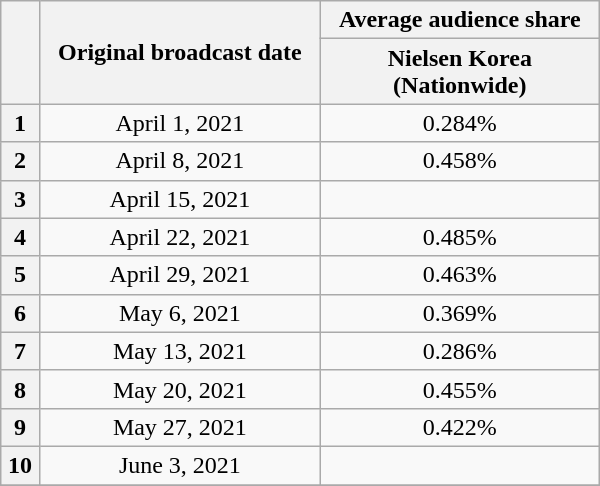<table class="wikitable" style="width:400px; text-align:center">
<tr>
<th scope="col" rowspan="2"></th>
<th scope="col" rowspan="2">Original broadcast date</th>
<th scope="col">Average audience share</th>
</tr>
<tr>
<th scope="col">Nielsen Korea<br>(Nationwide)</th>
</tr>
<tr>
<th scope="col">1</th>
<td>April 1, 2021</td>
<td>0.284% </td>
</tr>
<tr>
<th scope="col">2</th>
<td>April 8, 2021</td>
<td>0.458% </td>
</tr>
<tr>
<th scope="col">3</th>
<td>April 15, 2021</td>
<td> </td>
</tr>
<tr>
<th scope="col">4</th>
<td>April 22, 2021</td>
<td>0.485% </td>
</tr>
<tr>
<th scope="col">5</th>
<td>April 29, 2021</td>
<td>0.463% </td>
</tr>
<tr>
<th scope="col">6</th>
<td>May 6, 2021</td>
<td>0.369% </td>
</tr>
<tr>
<th scope="col">7</th>
<td>May 13, 2021</td>
<td>0.286% </td>
</tr>
<tr>
<th scope="col">8</th>
<td>May 20, 2021</td>
<td>0.455% </td>
</tr>
<tr>
<th scope="col">9</th>
<td>May 27, 2021</td>
<td>0.422% </td>
</tr>
<tr>
<th scope="col">10</th>
<td>June 3, 2021</td>
<td> </td>
</tr>
<tr>
</tr>
</table>
